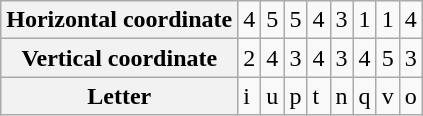<table class="wikitable">
<tr>
<th>Horizontal coordinate</th>
<td>4</td>
<td>5</td>
<td>5</td>
<td>4</td>
<td>3</td>
<td>1</td>
<td>1</td>
<td>4</td>
</tr>
<tr>
<th>Vertical coordinate</th>
<td>2</td>
<td>4</td>
<td>3</td>
<td>4</td>
<td>3</td>
<td>4</td>
<td>5</td>
<td>3</td>
</tr>
<tr>
<th>Letter</th>
<td>i</td>
<td>u</td>
<td>p</td>
<td>t</td>
<td>n</td>
<td>q</td>
<td>v</td>
<td>o</td>
</tr>
</table>
